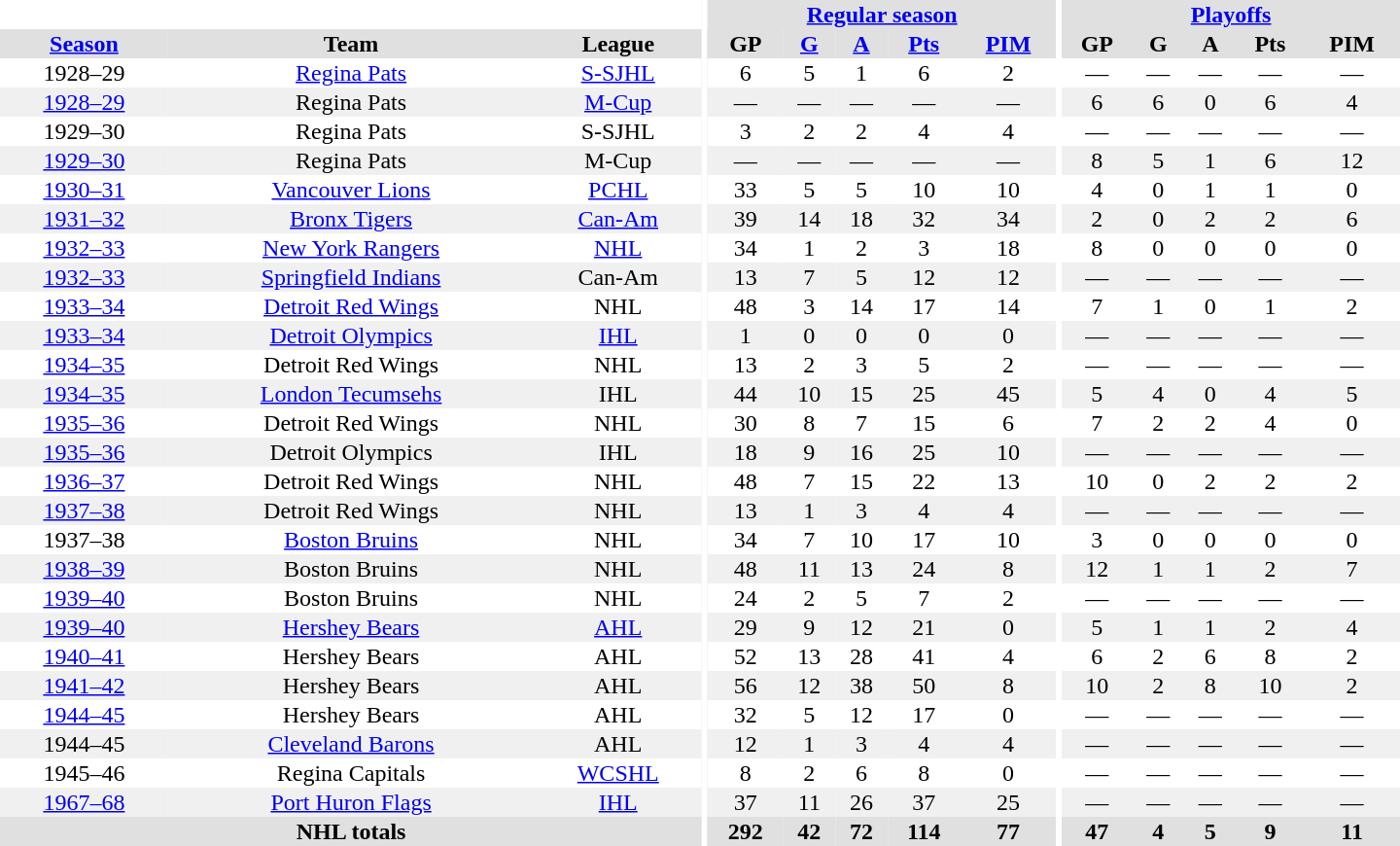<table border="0" cellpadding="1" cellspacing="0" style="text-align:center; width:60em">
<tr bgcolor="#e0e0e0">
<th colspan="3" bgcolor="#ffffff"></th>
<th rowspan="100" bgcolor="#ffffff"></th>
<th colspan="5"><a href='#'>Regular season</a></th>
<th rowspan="100" bgcolor="#ffffff"></th>
<th colspan="5"><a href='#'>Playoffs</a></th>
</tr>
<tr bgcolor="#e0e0e0">
<th><a href='#'>Season</a></th>
<th>Team</th>
<th>League</th>
<th>GP</th>
<th><a href='#'>G</a></th>
<th><a href='#'>A</a></th>
<th><a href='#'>Pts</a></th>
<th><a href='#'>PIM</a></th>
<th>GP</th>
<th>G</th>
<th>A</th>
<th>Pts</th>
<th>PIM</th>
</tr>
<tr>
<td>1928–29</td>
<td><a href='#'>Regina Pats</a></td>
<td><a href='#'>S-SJHL</a></td>
<td>6</td>
<td>5</td>
<td>1</td>
<td>6</td>
<td>2</td>
<td>—</td>
<td>—</td>
<td>—</td>
<td>—</td>
<td>—</td>
</tr>
<tr bgcolor="#f0f0f0">
<td><a href='#'>1928–29</a></td>
<td>Regina Pats</td>
<td><a href='#'>M-Cup</a></td>
<td>—</td>
<td>—</td>
<td>—</td>
<td>—</td>
<td>—</td>
<td>6</td>
<td>6</td>
<td>0</td>
<td>6</td>
<td>4</td>
</tr>
<tr>
<td>1929–30</td>
<td>Regina Pats</td>
<td>S-SJHL</td>
<td>3</td>
<td>2</td>
<td>2</td>
<td>4</td>
<td>4</td>
<td>—</td>
<td>—</td>
<td>—</td>
<td>—</td>
<td>—</td>
</tr>
<tr bgcolor="#f0f0f0">
<td><a href='#'>1929–30</a></td>
<td>Regina Pats</td>
<td>M-Cup</td>
<td>—</td>
<td>—</td>
<td>—</td>
<td>—</td>
<td>—</td>
<td>8</td>
<td>5</td>
<td>1</td>
<td>6</td>
<td>12</td>
</tr>
<tr>
<td><a href='#'>1930–31</a></td>
<td><a href='#'>Vancouver Lions</a></td>
<td><a href='#'>PCHL</a></td>
<td>33</td>
<td>5</td>
<td>5</td>
<td>10</td>
<td>10</td>
<td>4</td>
<td>0</td>
<td>1</td>
<td>1</td>
<td>0</td>
</tr>
<tr bgcolor="#f0f0f0">
<td><a href='#'>1931–32</a></td>
<td><a href='#'>Bronx Tigers</a></td>
<td><a href='#'>Can-Am</a></td>
<td>39</td>
<td>14</td>
<td>18</td>
<td>32</td>
<td>34</td>
<td>2</td>
<td>0</td>
<td>2</td>
<td>2</td>
<td>6</td>
</tr>
<tr>
<td><a href='#'>1932–33</a></td>
<td><a href='#'>New York Rangers</a></td>
<td><a href='#'>NHL</a></td>
<td>34</td>
<td>1</td>
<td>2</td>
<td>3</td>
<td>18</td>
<td>8</td>
<td>0</td>
<td>0</td>
<td>0</td>
<td>0</td>
</tr>
<tr bgcolor="#f0f0f0">
<td><a href='#'>1932–33</a></td>
<td><a href='#'>Springfield Indians</a></td>
<td>Can-Am</td>
<td>13</td>
<td>7</td>
<td>5</td>
<td>12</td>
<td>12</td>
<td>—</td>
<td>—</td>
<td>—</td>
<td>—</td>
<td>—</td>
</tr>
<tr>
<td><a href='#'>1933–34</a></td>
<td><a href='#'>Detroit Red Wings</a></td>
<td>NHL</td>
<td>48</td>
<td>3</td>
<td>14</td>
<td>17</td>
<td>14</td>
<td>7</td>
<td>1</td>
<td>0</td>
<td>1</td>
<td>2</td>
</tr>
<tr bgcolor="#f0f0f0">
<td><a href='#'>1933–34</a></td>
<td><a href='#'>Detroit Olympics</a></td>
<td><a href='#'>IHL</a></td>
<td>1</td>
<td>0</td>
<td>0</td>
<td>0</td>
<td>0</td>
<td>—</td>
<td>—</td>
<td>—</td>
<td>—</td>
<td>—</td>
</tr>
<tr>
<td><a href='#'>1934–35</a></td>
<td>Detroit Red Wings</td>
<td>NHL</td>
<td>13</td>
<td>2</td>
<td>3</td>
<td>5</td>
<td>2</td>
<td>—</td>
<td>—</td>
<td>—</td>
<td>—</td>
<td>—</td>
</tr>
<tr bgcolor="#f0f0f0">
<td><a href='#'>1934–35</a></td>
<td><a href='#'>London Tecumsehs</a></td>
<td>IHL</td>
<td>44</td>
<td>10</td>
<td>15</td>
<td>25</td>
<td>45</td>
<td>5</td>
<td>4</td>
<td>0</td>
<td>4</td>
<td>5</td>
</tr>
<tr>
<td><a href='#'>1935–36</a></td>
<td>Detroit Red Wings</td>
<td>NHL</td>
<td>30</td>
<td>8</td>
<td>7</td>
<td>15</td>
<td>6</td>
<td>7</td>
<td>2</td>
<td>2</td>
<td>4</td>
<td>0</td>
</tr>
<tr bgcolor="#f0f0f0">
<td><a href='#'>1935–36</a></td>
<td>Detroit Olympics</td>
<td>IHL</td>
<td>18</td>
<td>9</td>
<td>16</td>
<td>25</td>
<td>10</td>
<td>—</td>
<td>—</td>
<td>—</td>
<td>—</td>
<td>—</td>
</tr>
<tr>
<td><a href='#'>1936–37</a></td>
<td>Detroit Red Wings</td>
<td>NHL</td>
<td>48</td>
<td>7</td>
<td>15</td>
<td>22</td>
<td>13</td>
<td>10</td>
<td>0</td>
<td>2</td>
<td>2</td>
<td>2</td>
</tr>
<tr bgcolor="#f0f0f0">
<td><a href='#'>1937–38</a></td>
<td>Detroit Red Wings</td>
<td>NHL</td>
<td>13</td>
<td>1</td>
<td>3</td>
<td>4</td>
<td>4</td>
<td>—</td>
<td>—</td>
<td>—</td>
<td>—</td>
<td>—</td>
</tr>
<tr>
<td>1937–38</td>
<td><a href='#'>Boston Bruins</a></td>
<td>NHL</td>
<td>34</td>
<td>7</td>
<td>10</td>
<td>17</td>
<td>10</td>
<td>3</td>
<td>0</td>
<td>0</td>
<td>0</td>
<td>0</td>
</tr>
<tr bgcolor="#f0f0f0">
<td><a href='#'>1938–39</a></td>
<td>Boston Bruins</td>
<td>NHL</td>
<td>48</td>
<td>11</td>
<td>13</td>
<td>24</td>
<td>8</td>
<td>12</td>
<td>1</td>
<td>1</td>
<td>2</td>
<td>7</td>
</tr>
<tr>
<td><a href='#'>1939–40</a></td>
<td>Boston Bruins</td>
<td>NHL</td>
<td>24</td>
<td>2</td>
<td>5</td>
<td>7</td>
<td>2</td>
<td>—</td>
<td>—</td>
<td>—</td>
<td>—</td>
<td>—</td>
</tr>
<tr bgcolor="#f0f0f0">
<td><a href='#'>1939–40</a></td>
<td><a href='#'>Hershey Bears</a></td>
<td><a href='#'>AHL</a></td>
<td>29</td>
<td>9</td>
<td>12</td>
<td>21</td>
<td>0</td>
<td>5</td>
<td>1</td>
<td>1</td>
<td>2</td>
<td>4</td>
</tr>
<tr>
<td><a href='#'>1940–41</a></td>
<td>Hershey Bears</td>
<td>AHL</td>
<td>52</td>
<td>13</td>
<td>28</td>
<td>41</td>
<td>4</td>
<td>6</td>
<td>2</td>
<td>6</td>
<td>8</td>
<td>2</td>
</tr>
<tr bgcolor="#f0f0f0">
<td><a href='#'>1941–42</a></td>
<td>Hershey Bears</td>
<td>AHL</td>
<td>56</td>
<td>12</td>
<td>38</td>
<td>50</td>
<td>8</td>
<td>10</td>
<td>2</td>
<td>8</td>
<td>10</td>
<td>2</td>
</tr>
<tr>
<td><a href='#'>1944–45</a></td>
<td>Hershey Bears</td>
<td>AHL</td>
<td>32</td>
<td>5</td>
<td>12</td>
<td>17</td>
<td>0</td>
<td>—</td>
<td>—</td>
<td>—</td>
<td>—</td>
<td>—</td>
</tr>
<tr bgcolor="#f0f0f0">
<td>1944–45</td>
<td><a href='#'>Cleveland Barons</a></td>
<td>AHL</td>
<td>12</td>
<td>1</td>
<td>3</td>
<td>4</td>
<td>4</td>
<td>—</td>
<td>—</td>
<td>—</td>
<td>—</td>
<td>—</td>
</tr>
<tr>
<td>1945–46</td>
<td>Regina Capitals</td>
<td><a href='#'>WCSHL</a></td>
<td>8</td>
<td>2</td>
<td>6</td>
<td>8</td>
<td>0</td>
<td>—</td>
<td>—</td>
<td>—</td>
<td>—</td>
<td>—</td>
</tr>
<tr bgcolor="#f0f0f0">
<td><a href='#'>1967–68</a></td>
<td><a href='#'>Port Huron Flags</a></td>
<td><a href='#'>IHL</a></td>
<td>37</td>
<td>11</td>
<td>26</td>
<td>37</td>
<td>25</td>
<td>—</td>
<td>—</td>
<td>—</td>
<td>—</td>
<td>—</td>
</tr>
<tr bgcolor="#e0e0e0">
<th colspan="3">NHL totals</th>
<th>292</th>
<th>42</th>
<th>72</th>
<th>114</th>
<th>77</th>
<th>47</th>
<th>4</th>
<th>5</th>
<th>9</th>
<th>11</th>
</tr>
</table>
